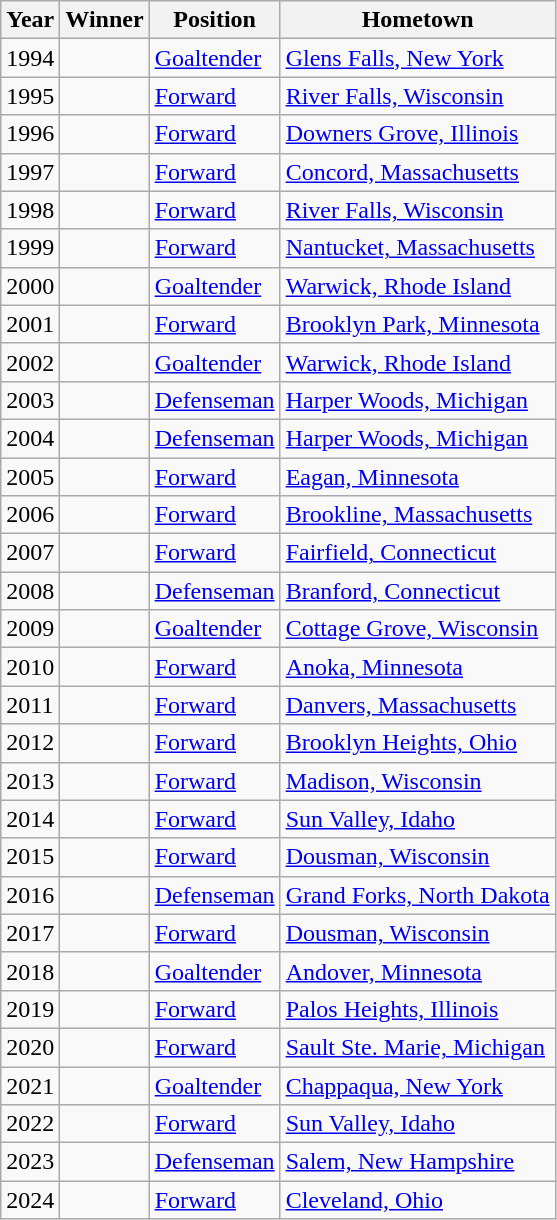<table class="wikitable sortable">
<tr>
<th bgcolor="#e5e5e5">Year</th>
<th bgcolor="#e5e5e5">Winner</th>
<th bgcolor="#e5e5e5">Position</th>
<th bgcolor="#e5e5e5">Hometown</th>
</tr>
<tr>
<td>1994</td>
<td></td>
<td><a href='#'>Goaltender</a></td>
<td><a href='#'>Glens Falls, New York</a></td>
</tr>
<tr>
<td>1995</td>
<td></td>
<td><a href='#'>Forward</a></td>
<td><a href='#'>River Falls, Wisconsin</a></td>
</tr>
<tr>
<td>1996</td>
<td></td>
<td><a href='#'>Forward</a></td>
<td><a href='#'>Downers Grove, Illinois</a></td>
</tr>
<tr>
<td>1997</td>
<td></td>
<td><a href='#'>Forward</a></td>
<td><a href='#'>Concord, Massachusetts</a></td>
</tr>
<tr>
<td>1998</td>
<td></td>
<td><a href='#'>Forward</a></td>
<td><a href='#'>River Falls, Wisconsin</a></td>
</tr>
<tr>
<td>1999</td>
<td></td>
<td><a href='#'>Forward</a></td>
<td><a href='#'>Nantucket, Massachusetts</a></td>
</tr>
<tr>
<td>2000</td>
<td></td>
<td><a href='#'>Goaltender</a></td>
<td><a href='#'>Warwick, Rhode Island</a></td>
</tr>
<tr>
<td>2001</td>
<td></td>
<td><a href='#'>Forward</a></td>
<td><a href='#'>Brooklyn Park, Minnesota</a></td>
</tr>
<tr>
<td>2002</td>
<td></td>
<td><a href='#'>Goaltender</a></td>
<td><a href='#'>Warwick, Rhode Island</a></td>
</tr>
<tr>
<td>2003</td>
<td></td>
<td><a href='#'>Defenseman</a></td>
<td><a href='#'>Harper Woods, Michigan</a></td>
</tr>
<tr>
<td>2004</td>
<td></td>
<td><a href='#'>Defenseman</a></td>
<td><a href='#'>Harper Woods, Michigan</a></td>
</tr>
<tr>
<td>2005</td>
<td></td>
<td><a href='#'>Forward</a></td>
<td><a href='#'>Eagan, Minnesota</a></td>
</tr>
<tr>
<td>2006</td>
<td></td>
<td><a href='#'>Forward</a></td>
<td><a href='#'>Brookline, Massachusetts</a></td>
</tr>
<tr>
<td>2007</td>
<td></td>
<td><a href='#'>Forward</a></td>
<td><a href='#'>Fairfield, Connecticut</a></td>
</tr>
<tr>
<td>2008</td>
<td></td>
<td><a href='#'>Defenseman</a></td>
<td><a href='#'>Branford, Connecticut</a></td>
</tr>
<tr>
<td>2009</td>
<td></td>
<td><a href='#'>Goaltender</a></td>
<td><a href='#'>Cottage Grove, Wisconsin</a></td>
</tr>
<tr>
<td>2010</td>
<td></td>
<td><a href='#'>Forward</a></td>
<td><a href='#'>Anoka, Minnesota</a></td>
</tr>
<tr>
<td>2011</td>
<td></td>
<td><a href='#'>Forward</a></td>
<td><a href='#'>Danvers, Massachusetts</a></td>
</tr>
<tr>
<td>2012</td>
<td></td>
<td><a href='#'>Forward</a></td>
<td><a href='#'>Brooklyn Heights, Ohio</a></td>
</tr>
<tr>
<td>2013</td>
<td></td>
<td><a href='#'>Forward</a></td>
<td><a href='#'>Madison, Wisconsin</a></td>
</tr>
<tr>
<td>2014</td>
<td></td>
<td><a href='#'>Forward</a></td>
<td><a href='#'>Sun Valley, Idaho</a></td>
</tr>
<tr>
<td>2015</td>
<td></td>
<td><a href='#'>Forward</a></td>
<td><a href='#'>Dousman, Wisconsin</a></td>
</tr>
<tr>
<td>2016</td>
<td></td>
<td><a href='#'>Defenseman</a></td>
<td><a href='#'>Grand Forks, North Dakota</a></td>
</tr>
<tr>
<td>2017</td>
<td></td>
<td><a href='#'>Forward</a></td>
<td><a href='#'>Dousman, Wisconsin</a></td>
</tr>
<tr>
<td>2018</td>
<td></td>
<td><a href='#'>Goaltender</a></td>
<td><a href='#'>Andover, Minnesota</a></td>
</tr>
<tr>
<td>2019</td>
<td></td>
<td><a href='#'>Forward</a></td>
<td><a href='#'>Palos Heights, Illinois</a></td>
</tr>
<tr>
<td>2020</td>
<td></td>
<td><a href='#'>Forward</a></td>
<td><a href='#'>Sault Ste. Marie, Michigan</a></td>
</tr>
<tr>
<td>2021</td>
<td></td>
<td><a href='#'>Goaltender</a></td>
<td><a href='#'>Chappaqua, New York</a></td>
</tr>
<tr>
<td>2022</td>
<td></td>
<td><a href='#'>Forward</a></td>
<td><a href='#'>Sun Valley, Idaho</a></td>
</tr>
<tr>
<td>2023</td>
<td></td>
<td><a href='#'>Defenseman</a></td>
<td><a href='#'>Salem, New Hampshire</a></td>
</tr>
<tr>
<td>2024</td>
<td></td>
<td><a href='#'>Forward</a></td>
<td><a href='#'>Cleveland, Ohio</a></td>
</tr>
</table>
